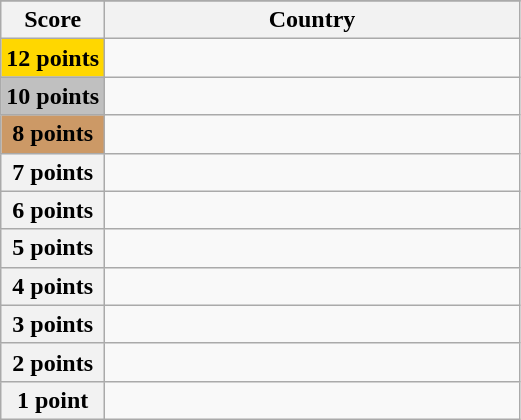<table class="wikitable">
<tr>
</tr>
<tr>
<th scope="col" width="20%">Score</th>
<th scope="col">Country</th>
</tr>
<tr>
<th scope="row" style="background:gold">12 points</th>
<td></td>
</tr>
<tr>
<th scope="row" style="background:silver">10 points</th>
<td></td>
</tr>
<tr>
<th scope="row" style="background:#CC9966">8 points</th>
<td></td>
</tr>
<tr>
<th scope="row">7 points</th>
<td></td>
</tr>
<tr>
<th scope="row">6 points</th>
<td></td>
</tr>
<tr>
<th scope="row">5 points</th>
<td></td>
</tr>
<tr>
<th scope="row">4 points</th>
<td></td>
</tr>
<tr>
<th scope="row">3 points</th>
<td></td>
</tr>
<tr>
<th scope="row">2 points</th>
<td></td>
</tr>
<tr>
<th scope="row">1 point</th>
<td></td>
</tr>
</table>
